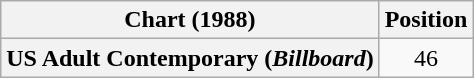<table class="wikitable plainrowheaders" style="text-align:center">
<tr>
<th scope="col">Chart (1988)</th>
<th scope="col">Position</th>
</tr>
<tr>
<th scope="row">US Adult Contemporary (<em>Billboard</em>)</th>
<td>46</td>
</tr>
</table>
